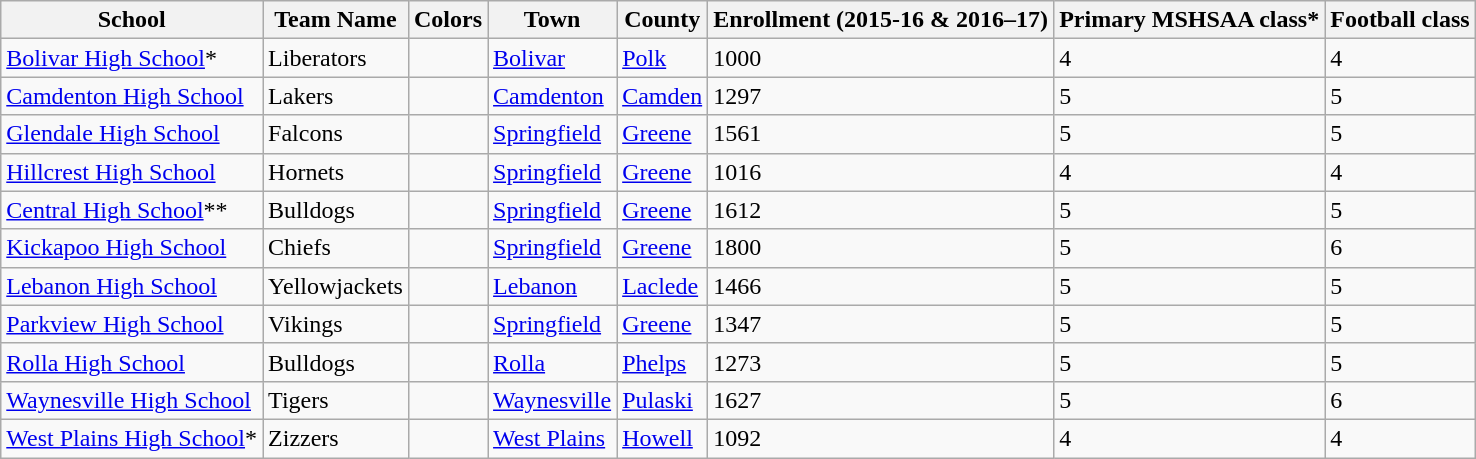<table class="wikitable" border="1">
<tr>
<th>School</th>
<th>Team Name</th>
<th>Colors</th>
<th>Town</th>
<th>County</th>
<th>Enrollment (2015-16 & 2016–17)</th>
<th>Primary MSHSAA class*</th>
<th>Football class</th>
</tr>
<tr>
<td><a href='#'>Bolivar High School</a>*</td>
<td>Liberators</td>
<td> </td>
<td><a href='#'>Bolivar</a></td>
<td><a href='#'>Polk</a></td>
<td>1000</td>
<td>4</td>
<td>4</td>
</tr>
<tr>
<td><a href='#'>Camdenton High School</a></td>
<td>Lakers</td>
<td> </td>
<td><a href='#'>Camdenton</a></td>
<td><a href='#'>Camden</a></td>
<td>1297</td>
<td>5</td>
<td>5</td>
</tr>
<tr>
<td><a href='#'>Glendale High School</a></td>
<td>Falcons</td>
<td>  </td>
<td><a href='#'>Springfield</a></td>
<td><a href='#'>Greene</a></td>
<td>1561</td>
<td>5</td>
<td>5</td>
</tr>
<tr>
<td><a href='#'>Hillcrest High School</a></td>
<td>Hornets</td>
<td> </td>
<td><a href='#'>Springfield</a></td>
<td><a href='#'>Greene</a></td>
<td>1016</td>
<td>4</td>
<td>4</td>
</tr>
<tr>
<td><a href='#'>Central High School</a>**</td>
<td>Bulldogs</td>
<td> </td>
<td><a href='#'>Springfield</a></td>
<td><a href='#'>Greene</a></td>
<td>1612</td>
<td>5</td>
<td>5</td>
</tr>
<tr>
<td><a href='#'>Kickapoo High School</a></td>
<td>Chiefs</td>
<td> </td>
<td><a href='#'>Springfield</a></td>
<td><a href='#'>Greene</a></td>
<td>1800</td>
<td>5</td>
<td>6</td>
</tr>
<tr>
<td><a href='#'>Lebanon High School</a></td>
<td>Yellowjackets</td>
<td> </td>
<td><a href='#'>Lebanon</a></td>
<td><a href='#'>Laclede</a></td>
<td>1466</td>
<td>5</td>
<td>5</td>
</tr>
<tr>
<td><a href='#'>Parkview High School</a></td>
<td>Vikings</td>
<td> </td>
<td><a href='#'>Springfield</a></td>
<td><a href='#'>Greene</a></td>
<td>1347</td>
<td>5</td>
<td>5</td>
</tr>
<tr>
<td><a href='#'>Rolla High School</a></td>
<td>Bulldogs</td>
<td> </td>
<td><a href='#'>Rolla</a></td>
<td><a href='#'>Phelps</a></td>
<td>1273</td>
<td>5</td>
<td>5</td>
</tr>
<tr>
<td><a href='#'>Waynesville High School</a></td>
<td>Tigers</td>
<td> </td>
<td><a href='#'>Waynesville</a></td>
<td><a href='#'>Pulaski</a></td>
<td>1627</td>
<td>5</td>
<td>6</td>
</tr>
<tr>
<td><a href='#'>West Plains High School</a>*</td>
<td>Zizzers</td>
<td> </td>
<td><a href='#'>West Plains</a></td>
<td><a href='#'>Howell</a></td>
<td>1092</td>
<td>4</td>
<td>4</td>
</tr>
</table>
